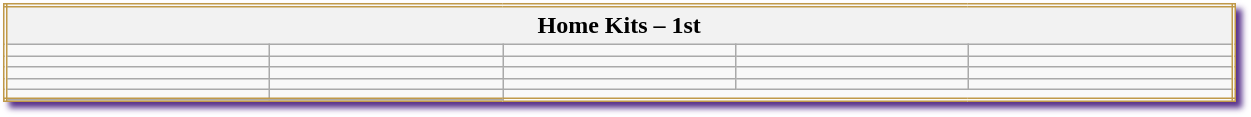<table class="wikitable mw-collapsible mw-collapsed" style="width:65%; border:double #c09949; box-shadow: 4px 4px 4px #59338c">
<tr>
<th colspan=5>Home Kits – 1st</th>
</tr>
<tr>
<td></td>
<td></td>
<td></td>
<td></td>
<td></td>
</tr>
<tr>
<td></td>
<td></td>
<td></td>
<td></td>
<td></td>
</tr>
<tr>
<td></td>
<td></td>
<td></td>
<td></td>
<td></td>
</tr>
<tr>
<td></td>
<td></td>
<td></td>
<td></td>
<td></td>
</tr>
<tr>
<td></td>
<td></td>
</tr>
<tr>
</tr>
</table>
